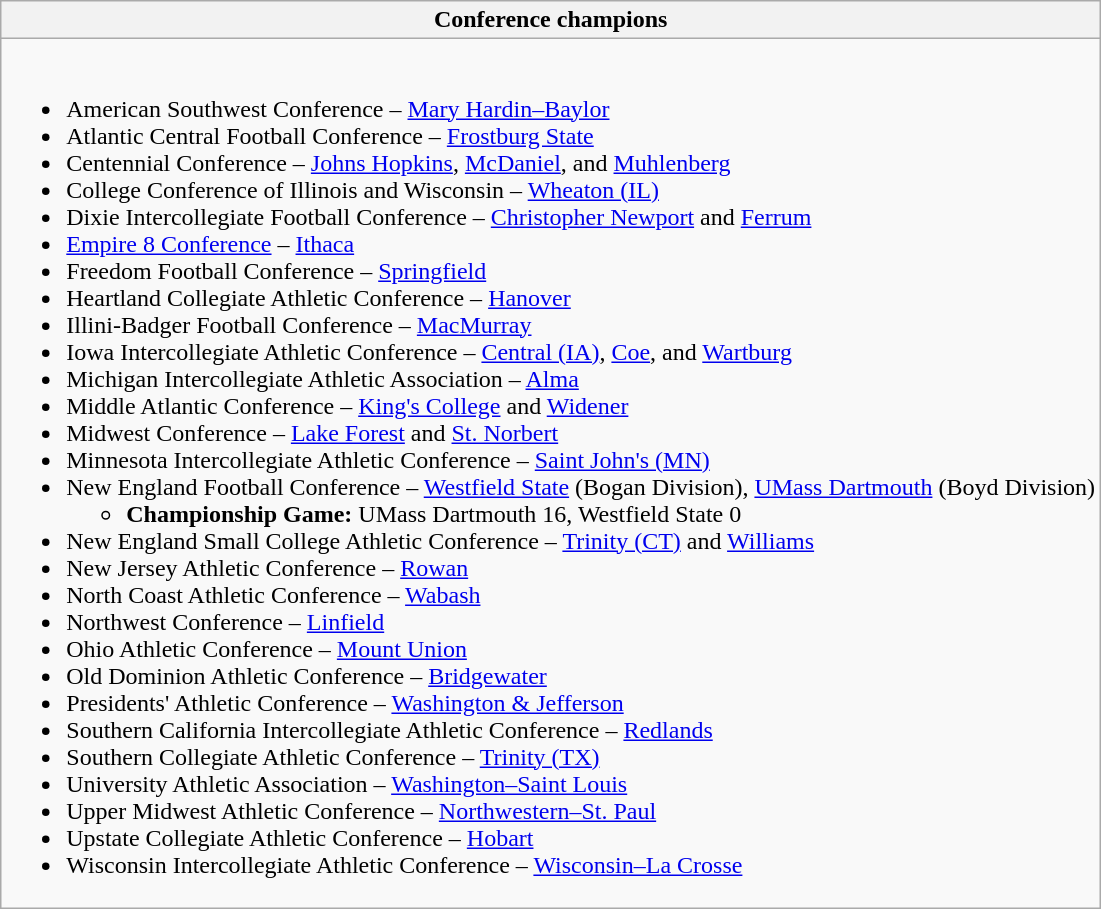<table class="wikitable">
<tr>
<th>Conference champions</th>
</tr>
<tr>
<td><br><ul><li>American Southwest Conference – <a href='#'>Mary Hardin–Baylor</a></li><li>Atlantic Central Football Conference – <a href='#'>Frostburg State</a></li><li>Centennial Conference – <a href='#'>Johns Hopkins</a>, <a href='#'>McDaniel</a>, and <a href='#'>Muhlenberg</a></li><li>College Conference of Illinois and Wisconsin – <a href='#'>Wheaton (IL)</a></li><li>Dixie Intercollegiate Football Conference – <a href='#'>Christopher Newport</a> and <a href='#'>Ferrum</a></li><li><a href='#'>Empire 8 Conference</a> – <a href='#'>Ithaca</a></li><li>Freedom Football Conference – <a href='#'>Springfield</a></li><li>Heartland Collegiate Athletic Conference – <a href='#'>Hanover</a></li><li>Illini-Badger Football Conference – <a href='#'>MacMurray</a></li><li>Iowa Intercollegiate Athletic Conference – <a href='#'>Central (IA)</a>, <a href='#'>Coe</a>, and <a href='#'>Wartburg</a></li><li>Michigan Intercollegiate Athletic Association – <a href='#'>Alma</a></li><li>Middle Atlantic Conference – <a href='#'>King's College</a> and <a href='#'>Widener</a></li><li>Midwest Conference – <a href='#'>Lake Forest</a> and <a href='#'>St. Norbert</a></li><li>Minnesota Intercollegiate Athletic Conference – <a href='#'>Saint John's (MN)</a></li><li>New England Football Conference – <a href='#'>Westfield State</a> (Bogan Division), <a href='#'>UMass Dartmouth</a> (Boyd Division)<ul><li><strong>Championship Game:</strong> UMass Dartmouth 16, Westfield State 0</li></ul></li><li>New England Small College Athletic Conference – <a href='#'>Trinity (CT)</a> and <a href='#'>Williams</a></li><li>New Jersey Athletic Conference – <a href='#'>Rowan</a></li><li>North Coast Athletic Conference – <a href='#'>Wabash</a></li><li>Northwest Conference – <a href='#'>Linfield</a></li><li>Ohio Athletic Conference – <a href='#'>Mount Union</a></li><li>Old Dominion Athletic Conference – <a href='#'>Bridgewater</a></li><li>Presidents' Athletic Conference – <a href='#'>Washington & Jefferson</a></li><li>Southern California Intercollegiate Athletic Conference – <a href='#'>Redlands</a></li><li>Southern Collegiate Athletic Conference – <a href='#'>Trinity (TX)</a></li><li>University Athletic Association – <a href='#'>Washington–Saint Louis</a></li><li>Upper Midwest Athletic Conference – <a href='#'>Northwestern–St. Paul</a></li><li>Upstate Collegiate Athletic Conference – <a href='#'>Hobart</a></li><li>Wisconsin Intercollegiate Athletic Conference – <a href='#'>Wisconsin–La Crosse</a></li></ul></td>
</tr>
</table>
